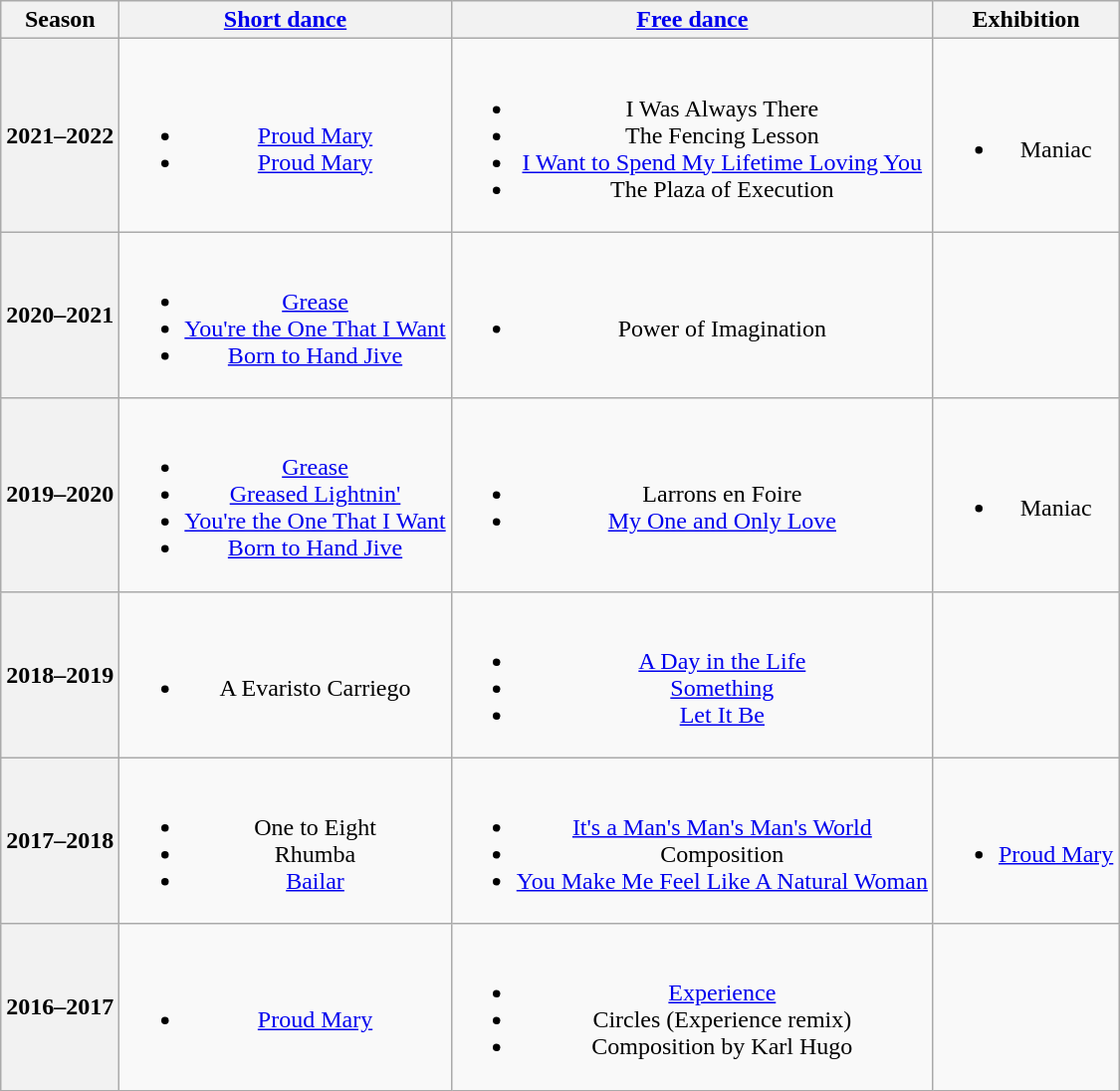<table class="wikitable" style="text-align:center">
<tr>
<th>Season</th>
<th><a href='#'>Short dance</a></th>
<th><a href='#'>Free dance</a></th>
<th>Exhibition</th>
</tr>
<tr>
<th>2021–2022 <br> </th>
<td><br><ul><li> <a href='#'>Proud Mary</a></li><li> <a href='#'>Proud Mary</a> <br> </li></ul></td>
<td><br><ul><li>I Was Always There <br> </li><li>The Fencing Lesson <br> </li><li><a href='#'>I Want to Spend My Lifetime Loving You</a> <br> </li><li>The Plaza of Execution <br> </li></ul></td>
<td><br><ul><li>Maniac <br> </li></ul></td>
</tr>
<tr>
<th>2020–2021</th>
<td><br><ul><li> <a href='#'>Grease</a> <br> </li><li> <a href='#'>You're the One That I Want</a> <br> </li><li> <a href='#'>Born to Hand Jive</a> <br> </li></ul></td>
<td><br><ul><li>Power of Imagination <br> </li></ul></td>
<td></td>
</tr>
<tr>
<th>2019–2020 <br></th>
<td><br><ul><li> <a href='#'>Grease</a> <br> </li><li> <a href='#'>Greased Lightnin'</a> <br> </li><li> <a href='#'>You're the One That I Want</a> <br> </li><li> <a href='#'>Born to Hand Jive</a> <br> </li></ul></td>
<td><br><ul><li>Larrons en Foire <br> </li><li><a href='#'>My One and Only Love</a> <br> </li></ul></td>
<td><br><ul><li>Maniac <br> </li></ul></td>
</tr>
<tr>
<th>2018–2019 <br></th>
<td><br><ul><li> A Evaristo Carriego <br> </li></ul></td>
<td><br><ul><li><a href='#'>A Day in the Life</a> <br> </li><li><a href='#'>Something</a> <br> </li><li><a href='#'>Let It Be</a> <br> </li></ul></td>
<td></td>
</tr>
<tr>
<th>2017–2018 <br></th>
<td><br><ul><li> One to Eight</li><li> Rhumba</li><li> <a href='#'>Bailar</a> <br> </li></ul></td>
<td><br><ul><li><a href='#'>It's a Man's Man's Man's World</a> <br> </li><li>Composition <br> </li><li><a href='#'>You Make Me Feel Like A Natural Woman</a> <br> </li></ul></td>
<td><br><ul><li><a href='#'>Proud Mary</a> <br></li></ul></td>
</tr>
<tr>
<th>2016–2017 <br></th>
<td><br><ul><li> <a href='#'>Proud Mary</a> <br></li></ul></td>
<td><br><ul><li><a href='#'>Experience</a> <br></li><li>Circles (Experience remix) <br></li><li>Composition by Karl Hugo</li></ul></td>
<td></td>
</tr>
</table>
